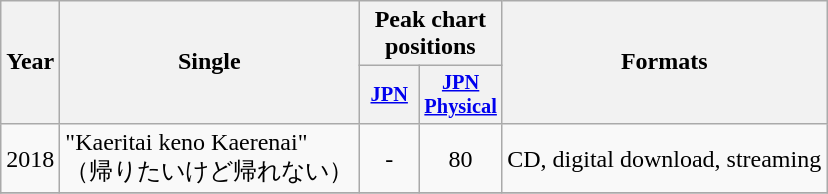<table class="wikitable plainrowheaders" style="text-align:center;">
<tr>
<th scope="col" rowspan="2">Year</th>
<th scope="col" rowspan="2">Single</th>
<th colspan="2">Peak chart positions</th>
<th scope="col" rowspan="2">Formats</th>
</tr>
<tr>
<th scope="col" style="width:2.5em;font-size:85%;"><a href='#'>JPN</a><br></th>
<th scope="col" style="width:2.5em;font-size:85%;"><a href='#'>JPN<br>Physical</a><br></th>
</tr>
<tr>
<td>2018</td>
<td style="text-align:left;">"Kaeritai keno Kaerenai"<br>（帰りたいけど帰れない）</td>
<td>-</td>
<td>80</td>
<td>CD, digital download, streaming</td>
</tr>
<tr>
</tr>
</table>
